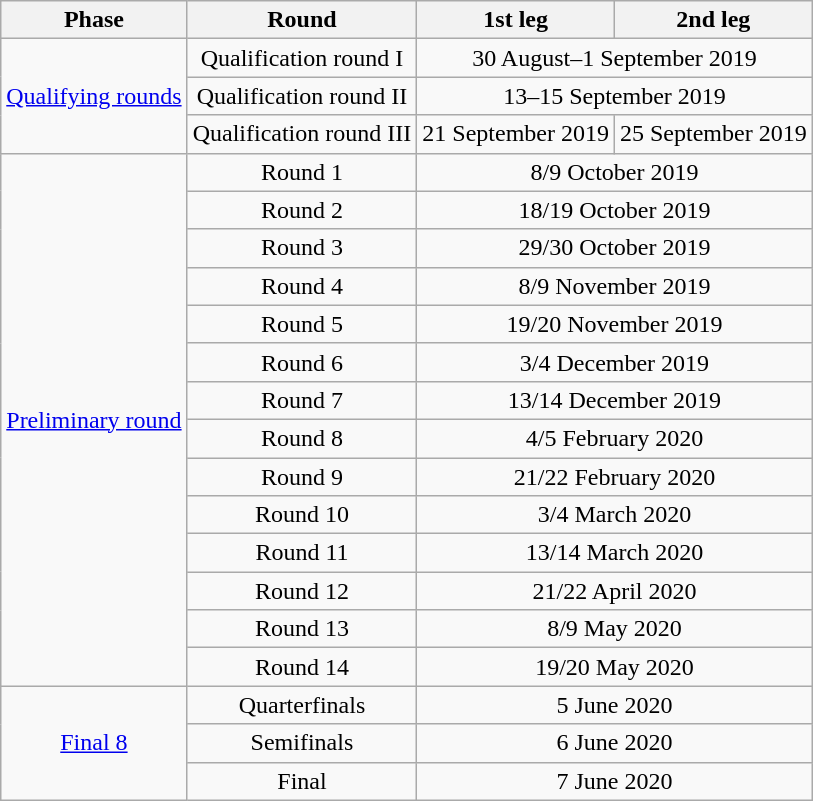<table class="wikitable" style="text-align:center">
<tr>
<th>Phase</th>
<th>Round</th>
<th>1st leg</th>
<th>2nd leg</th>
</tr>
<tr>
<td rowspan=3><a href='#'>Qualifying rounds</a></td>
<td>Qualification round I</td>
<td colspan=2>30 August–1 September 2019</td>
</tr>
<tr>
<td>Qualification round II</td>
<td colspan=2>13–15 September 2019</td>
</tr>
<tr>
<td>Qualification round III</td>
<td>21 September 2019</td>
<td>25 September 2019</td>
</tr>
<tr>
<td rowspan=14><a href='#'>Preliminary round</a></td>
<td>Round 1</td>
<td colspan=2>8/9 October 2019</td>
</tr>
<tr>
<td>Round 2</td>
<td colspan=2>18/19 October 2019</td>
</tr>
<tr>
<td>Round 3</td>
<td colspan=2>29/30 October 2019</td>
</tr>
<tr>
<td>Round 4</td>
<td colspan=2>8/9 November 2019</td>
</tr>
<tr>
<td>Round 5</td>
<td colspan=2>19/20 November 2019</td>
</tr>
<tr>
<td>Round 6</td>
<td colspan=2>3/4 December 2019</td>
</tr>
<tr>
<td>Round 7</td>
<td colspan=2>13/14 December 2019</td>
</tr>
<tr>
<td>Round 8</td>
<td colspan=2>4/5 February 2020</td>
</tr>
<tr>
<td>Round 9</td>
<td colspan=2>21/22 February 2020</td>
</tr>
<tr>
<td>Round 10</td>
<td colspan=2>3/4 March 2020</td>
</tr>
<tr>
<td>Round 11</td>
<td colspan=2>13/14 March 2020</td>
</tr>
<tr>
<td>Round 12</td>
<td colspan=2>21/22 April 2020</td>
</tr>
<tr>
<td>Round 13</td>
<td colspan=2>8/9 May 2020</td>
</tr>
<tr>
<td>Round 14</td>
<td colspan=2>19/20 May 2020</td>
</tr>
<tr>
<td rowspan=3><a href='#'>Final 8</a></td>
<td>Quarterfinals</td>
<td colspan=2>5 June 2020</td>
</tr>
<tr>
<td>Semifinals</td>
<td colspan=2>6 June 2020</td>
</tr>
<tr>
<td>Final</td>
<td colspan=2>7 June 2020</td>
</tr>
</table>
